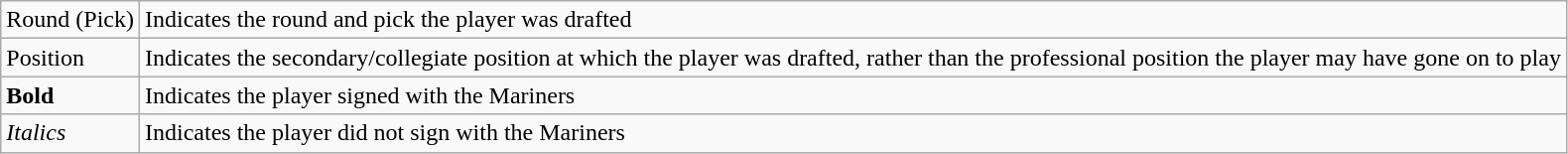<table class="wikitable" border="1">
<tr>
<td>Round (Pick)</td>
<td>Indicates the round and pick the player was drafted</td>
</tr>
<tr>
<td>Position</td>
<td>Indicates the secondary/collegiate position at which the player was drafted, rather than the professional position the player may have gone on to play</td>
</tr>
<tr>
<td><strong>Bold</strong></td>
<td>Indicates the player signed with the Mariners</td>
</tr>
<tr>
<td><em>Italics</em></td>
<td>Indicates the player did not sign with the Mariners</td>
</tr>
</table>
